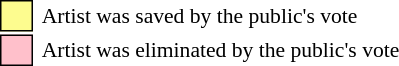<table class="toccolours" style="font-size: 90%; white-space: nowrap;">
<tr>
<td style="background-color:#fdfc8f; border: 1px solid black">     </td>
<td> Artist was saved by the public's vote</td>
</tr>
<tr>
<td style="background-color:pink; border: 1px solid black">     </td>
<td> Artist was eliminated by the public's vote</td>
</tr>
<tr>
</tr>
</table>
